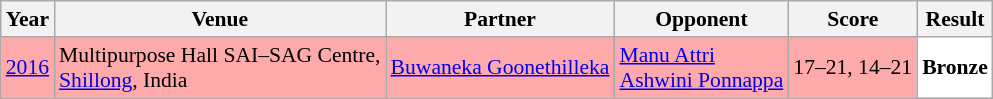<table class="sortable wikitable" style="font-size: 90%;">
<tr>
<th>Year</th>
<th>Venue</th>
<th>Partner</th>
<th>Opponent</th>
<th>Score</th>
<th>Result</th>
</tr>
<tr style="background:#FFAAAA">
<td align="center"><a href='#'>2016</a></td>
<td align="left">Multipurpose Hall SAI–SAG Centre,<br><a href='#'>Shillong</a>, India</td>
<td align="left"> <a href='#'>Buwaneka Goonethilleka</a></td>
<td align="left"> <a href='#'>Manu Attri</a><br> <a href='#'>Ashwini Ponnappa</a></td>
<td align="left">17–21, 14–21</td>
<td style="text-align:left; background:white"> <strong>Bronze</strong></td>
</tr>
</table>
